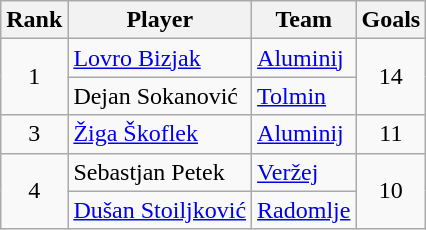<table class="wikitable" style="text-align:center">
<tr>
<th>Rank</th>
<th>Player</th>
<th>Team</th>
<th>Goals</th>
</tr>
<tr>
<td rowspan="2">1</td>
<td align=left> <a href='#'>Lovro Bizjak</a></td>
<td align=left><a href='#'>Aluminij</a></td>
<td rowspan="2">14</td>
</tr>
<tr>
<td align=left> Dejan Sokanović</td>
<td align=left><a href='#'>Tolmin</a></td>
</tr>
<tr>
<td>3</td>
<td align=left> <a href='#'>Žiga Škoflek</a></td>
<td align=left><a href='#'>Aluminij</a></td>
<td>11</td>
</tr>
<tr>
<td rowspan="2">4</td>
<td align=left> Sebastjan Petek</td>
<td align=left><a href='#'>Veržej</a></td>
<td rowspan="2">10</td>
</tr>
<tr>
<td align=left> <a href='#'>Dušan Stoiljković</a></td>
<td align=left><a href='#'>Radomlje</a></td>
</tr>
</table>
